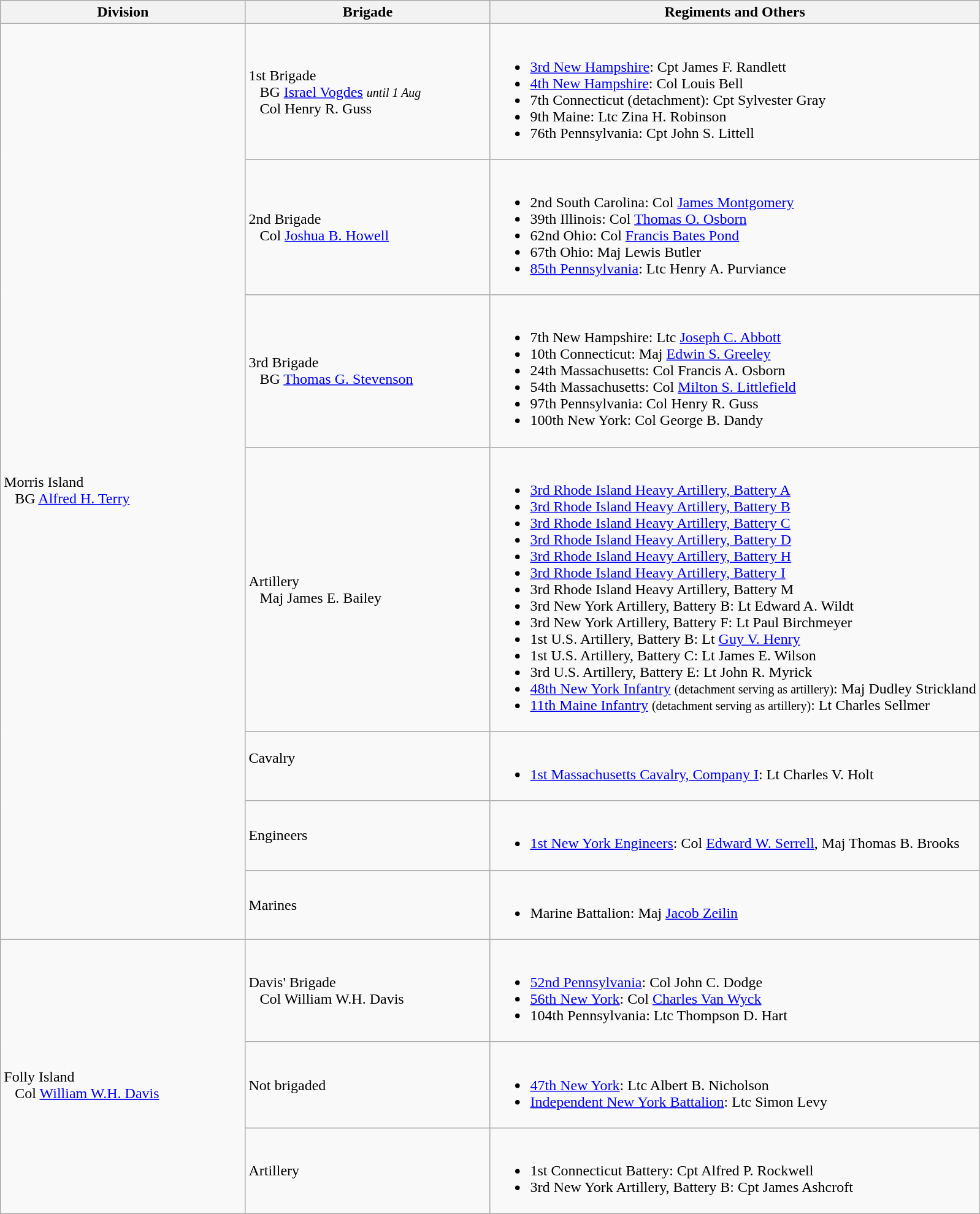<table class="wikitable">
<tr>
<th width=25%>Division</th>
<th width=25%>Brigade</th>
<th>Regiments and Others</th>
</tr>
<tr>
<td rowspan=7><br>Morris Island
<br>  
BG <a href='#'>Alfred H. Terry</a></td>
<td>1st Brigade<br>  
BG <a href='#'>Israel Vogdes</a> <small><em>until 1 Aug</em></small><br>
  
Col Henry R. Guss</td>
<td><br><ul><li><a href='#'>3rd New Hampshire</a>: Cpt James F. Randlett</li><li><a href='#'>4th New Hampshire</a>: Col Louis Bell</li><li>7th Connecticut (detachment): Cpt Sylvester Gray</li><li>9th Maine: Ltc Zina H. Robinson</li><li>76th Pennsylvania: Cpt John S. Littell</li></ul></td>
</tr>
<tr>
<td>2nd Brigade<br>  
Col <a href='#'>Joshua B. Howell</a></td>
<td><br><ul><li>2nd South Carolina: Col <a href='#'>James Montgomery</a></li><li>39th Illinois: Col <a href='#'>Thomas O. Osborn</a></li><li>62nd Ohio: Col <a href='#'>Francis Bates Pond</a></li><li>67th Ohio: Maj Lewis Butler</li><li><a href='#'>85th Pennsylvania</a>: Ltc Henry A. Purviance</li></ul></td>
</tr>
<tr>
<td>3rd Brigade<br>  
BG <a href='#'>Thomas G. Stevenson</a></td>
<td><br><ul><li>7th New Hampshire: Ltc <a href='#'>Joseph C. Abbott</a></li><li>10th Connecticut: Maj <a href='#'>Edwin S. Greeley</a></li><li>24th Massachusetts: Col Francis A. Osborn</li><li>54th Massachusetts: Col <a href='#'>Milton S. Littlefield</a></li><li>97th Pennsylvania: Col Henry R. Guss</li><li>100th New York: Col George B. Dandy</li></ul></td>
</tr>
<tr>
<td>Artillery<br>  
Maj James E. Bailey</td>
<td><br><ul><li><a href='#'>3rd Rhode Island Heavy Artillery, Battery A</a></li><li><a href='#'>3rd Rhode Island Heavy Artillery, Battery B</a></li><li><a href='#'>3rd Rhode Island Heavy Artillery, Battery C</a></li><li><a href='#'>3rd Rhode Island Heavy Artillery, Battery D</a></li><li><a href='#'>3rd Rhode Island Heavy Artillery, Battery H</a></li><li><a href='#'>3rd Rhode Island Heavy Artillery, Battery I</a></li><li>3rd Rhode Island Heavy Artillery, Battery M</li><li>3rd New York Artillery, Battery B: Lt Edward A. Wildt</li><li>3rd New York Artillery, Battery F: Lt Paul Birchmeyer</li><li>1st U.S. Artillery, Battery B: Lt <a href='#'>Guy V. Henry</a></li><li>1st U.S. Artillery, Battery C: Lt James E. Wilson</li><li>3rd U.S. Artillery, Battery E: Lt John R. Myrick</li><li><a href='#'>48th New York Infantry</a> <small>(detachment serving as artillery)</small>: Maj Dudley Strickland</li><li><a href='#'>11th Maine Infantry</a> <small>(detachment serving as artillery)</small>: Lt Charles Sellmer</li></ul></td>
</tr>
<tr>
<td>Cavalry<br>  </td>
<td><br><ul><li><a href='#'>1st Massachusetts Cavalry, Company I</a>: Lt Charles V. Holt</li></ul></td>
</tr>
<tr>
<td>Engineers</td>
<td><br><ul><li><a href='#'>1st New York Engineers</a>: Col <a href='#'>Edward W. Serrell</a>, Maj Thomas B. Brooks</li></ul></td>
</tr>
<tr>
<td>Marines</td>
<td><br><ul><li>Marine Battalion: Maj <a href='#'>Jacob Zeilin</a></li></ul></td>
</tr>
<tr>
<td rowspan=3><br>Folly Island
<br>  
Col <a href='#'>William W.H. Davis</a></td>
<td>Davis' Brigade<br>  
Col William W.H. Davis</td>
<td><br><ul><li><a href='#'>52nd Pennsylvania</a>: Col John C. Dodge</li><li><a href='#'>56th New York</a>: Col <a href='#'>Charles Van Wyck</a></li><li>104th Pennsylvania: Ltc Thompson D. Hart</li></ul></td>
</tr>
<tr>
<td>Not brigaded</td>
<td><br><ul><li><a href='#'>47th New York</a>: Ltc Albert B. Nicholson</li><li><a href='#'>Independent New York Battalion</a>: Ltc Simon Levy</li></ul></td>
</tr>
<tr>
<td>Artillery</td>
<td><br><ul><li>1st Connecticut Battery: Cpt Alfred P. Rockwell</li><li>3rd New York Artillery, Battery B: Cpt James Ashcroft</li></ul></td>
</tr>
</table>
